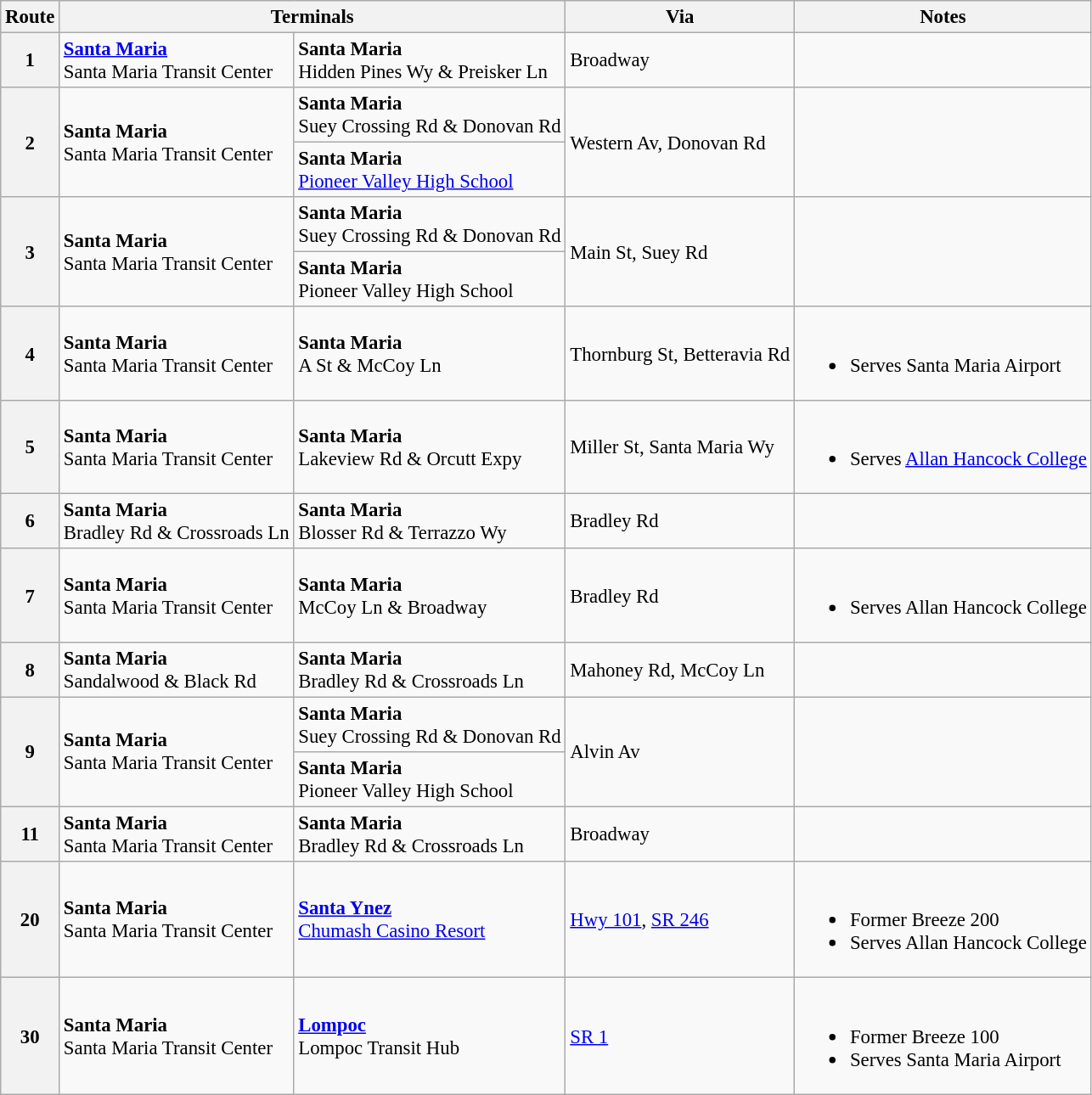<table class="wikitable" style="font-size: 95%;">
<tr>
<th>Route</th>
<th colspan="2"><strong>Terminals</strong></th>
<th>Via</th>
<th>Notes</th>
</tr>
<tr>
<th>1</th>
<td><strong><a href='#'>Santa Maria</a></strong><br>Santa Maria Transit Center</td>
<td><strong>Santa Maria</strong><br>Hidden Pines Wy & Preisker Ln</td>
<td>Broadway</td>
<td></td>
</tr>
<tr>
<th rowspan="2">2</th>
<td rowspan="2"><strong>Santa Maria</strong><br>Santa Maria Transit Center</td>
<td><strong>Santa Maria</strong><br>Suey Crossing Rd & Donovan Rd</td>
<td rowspan="2">Western Av, Donovan Rd</td>
<td rowspan="2"></td>
</tr>
<tr>
<td><strong>Santa Maria</strong><br><a href='#'>Pioneer Valley High School</a> 
</td>
</tr>
<tr>
<th rowspan="2">3</th>
<td rowspan="2"><strong>Santa Maria</strong><br>Santa Maria Transit Center</td>
<td><strong>Santa Maria</strong><br>Suey Crossing Rd & Donovan Rd</td>
<td rowspan="2">Main St, Suey Rd</td>
<td rowspan="2"></td>
</tr>
<tr>
<td><strong>Santa Maria</strong><br>Pioneer Valley High School 
</td>
</tr>
<tr>
<th>4</th>
<td><strong>Santa Maria</strong><br>Santa Maria Transit Center</td>
<td><strong>Santa Maria</strong><br>A St & McCoy Ln</td>
<td>Thornburg St, Betteravia Rd</td>
<td><br><ul><li>Serves Santa Maria Airport</li></ul></td>
</tr>
<tr>
<th>5</th>
<td><strong>Santa Maria</strong><br>Santa Maria Transit Center</td>
<td><strong>Santa Maria</strong><br>Lakeview Rd & Orcutt Expy</td>
<td>Miller St, Santa Maria Wy</td>
<td><br><ul><li>Serves <a href='#'>Allan Hancock College</a></li></ul></td>
</tr>
<tr>
<th>6</th>
<td><strong>Santa Maria</strong><br>Bradley Rd & Crossroads Ln</td>
<td><strong>Santa Maria</strong><br>Blosser Rd & Terrazzo Wy</td>
<td>Bradley Rd</td>
<td></td>
</tr>
<tr>
<th>7</th>
<td><strong>Santa Maria</strong><br>Santa Maria Transit Center</td>
<td><strong>Santa Maria</strong><br>McCoy Ln & Broadway</td>
<td>Bradley Rd</td>
<td><br><ul><li>Serves Allan Hancock College</li></ul></td>
</tr>
<tr>
<th>8</th>
<td><strong>Santa Maria</strong><br>Sandalwood & Black Rd</td>
<td><strong>Santa Maria</strong><br>Bradley Rd & Crossroads Ln</td>
<td>Mahoney Rd, McCoy Ln</td>
<td></td>
</tr>
<tr>
<th rowspan="2">9</th>
<td rowspan="2"><strong>Santa Maria</strong><br>Santa Maria Transit Center</td>
<td><strong>Santa Maria</strong><br>Suey Crossing Rd & Donovan Rd</td>
<td rowspan="2">Alvin Av</td>
<td rowspan="2"></td>
</tr>
<tr>
<td><strong>Santa Maria</strong><br>Pioneer Valley High School 
</td>
</tr>
<tr>
<th>11</th>
<td><strong>Santa Maria</strong><br>Santa Maria Transit Center</td>
<td><strong>Santa Maria</strong><br>Bradley Rd & Crossroads Ln</td>
<td>Broadway</td>
<td></td>
</tr>
<tr>
<th>20</th>
<td><strong>Santa Maria</strong><br>Santa Maria Transit Center</td>
<td><strong><a href='#'>Santa Ynez</a></strong><br><a href='#'>Chumash Casino Resort</a></td>
<td><a href='#'>Hwy 101</a>, <a href='#'>SR 246</a></td>
<td><br><ul><li>Former Breeze 200</li><li>Serves Allan Hancock College</li></ul></td>
</tr>
<tr>
<th>30</th>
<td><strong>Santa Maria</strong><br>Santa Maria Transit Center</td>
<td><strong><a href='#'>Lompoc</a></strong><br>Lompoc Transit Hub</td>
<td><a href='#'>SR 1</a></td>
<td><br><ul><li>Former Breeze 100</li><li>Serves Santa Maria Airport</li></ul></td>
</tr>
</table>
